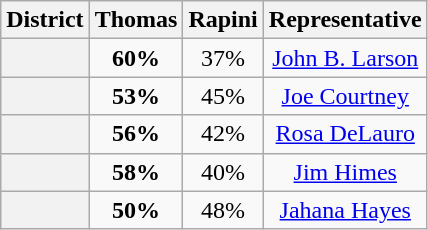<table class="wikitable">
<tr>
<th>District</th>
<th>Thomas</th>
<th>Rapini</th>
<th>Representative</th>
</tr>
<tr align=center>
<th></th>
<td><strong>60%</strong></td>
<td>37%</td>
<td><a href='#'>John B. Larson</a></td>
</tr>
<tr align=center>
<th></th>
<td><strong>53%</strong></td>
<td>45%</td>
<td><a href='#'>Joe Courtney</a></td>
</tr>
<tr align=center>
<th></th>
<td><strong>56%</strong></td>
<td>42%</td>
<td><a href='#'>Rosa DeLauro</a></td>
</tr>
<tr align=center>
<th></th>
<td><strong>58%</strong></td>
<td>40%</td>
<td><a href='#'>Jim Himes</a></td>
</tr>
<tr align=center>
<th></th>
<td><strong>50%</strong></td>
<td>48%</td>
<td><a href='#'>Jahana Hayes</a></td>
</tr>
</table>
